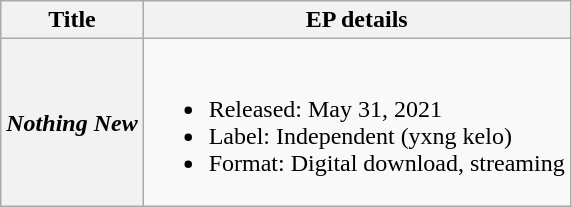<table class="wikitable plainrowheaders">
<tr>
<th scope="col">Title</th>
<th scope="col">EP details</th>
</tr>
<tr>
<th scope="row"><em>Nothing New</em><br></th>
<td><br><ul><li>Released: May 31, 2021</li><li>Label: Independent (yxng kelo)</li><li>Format: Digital download, streaming</li></ul></td>
</tr>
</table>
